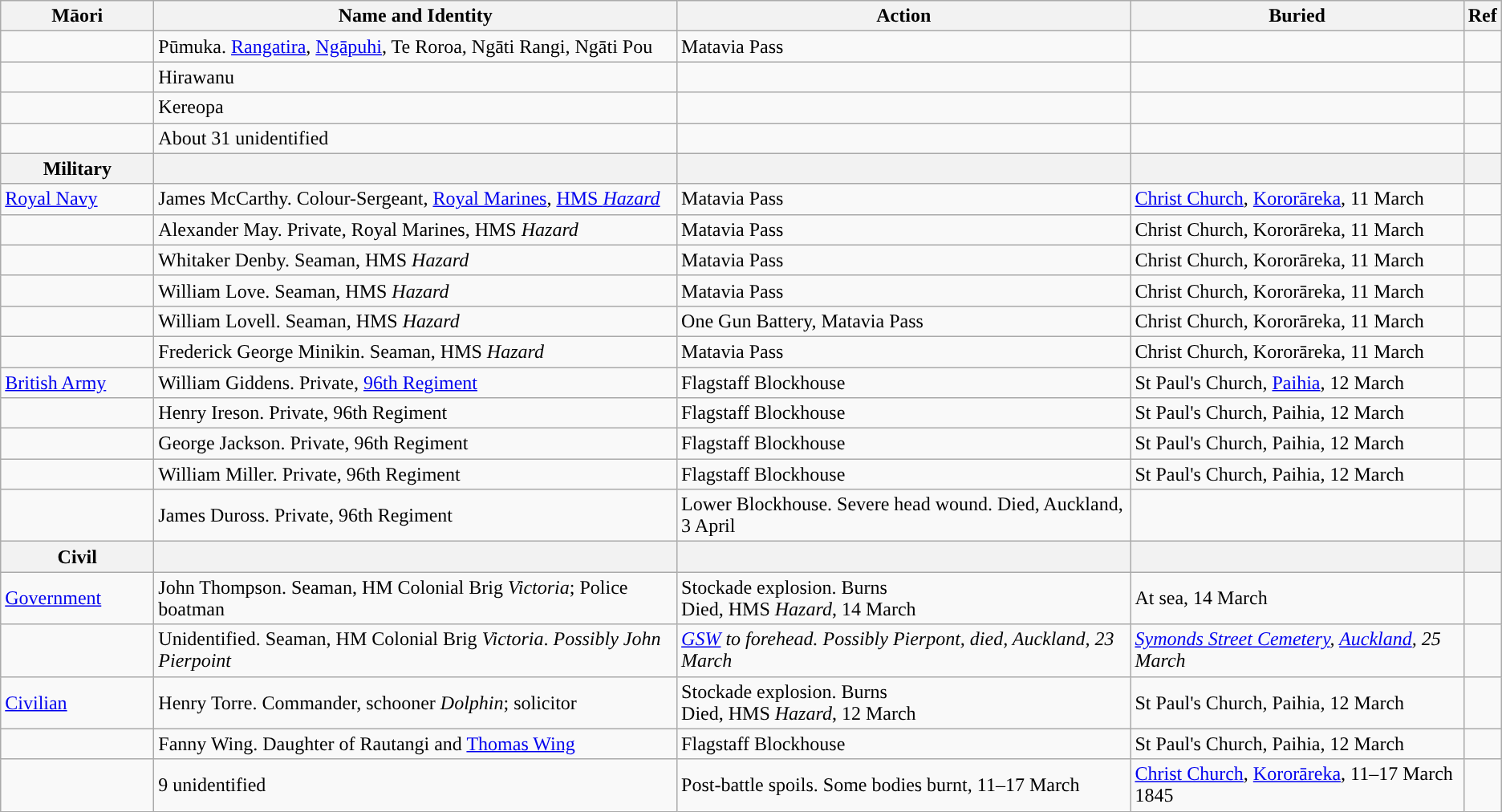<table class="wikitable">
<tr>
<th>Māori</th>
<th>Name and Identity</th>
<th>Action</th>
<th>Buried</th>
<th>Ref</th>
</tr>
<tr>
<td></td>
<td>Pūmuka. <a href='#'>Rangatira</a>, <a href='#'>Ngāpuhi</a>, Te Roroa, Ngāti Rangi, Ngāti Pou</td>
<td>Matavia Pass</td>
<td></td>
<td></td>
</tr>
<tr>
<td></td>
<td>Hirawanu</td>
<td></td>
<td></td>
<td></td>
</tr>
<tr>
<td></td>
<td>Kereopa</td>
<td></td>
<td></td>
<td></td>
</tr>
<tr>
<td></td>
<td>About 31 unidentified</td>
<td></td>
<td></td>
<td></td>
</tr>
<tr>
<th>Military</th>
<th></th>
<th></th>
<th></th>
<th></th>
</tr>
<tr>
<td><a href='#'>Royal Navy</a></td>
<td>James McCarthy. Colour-Sergeant, <a href='#'>Royal Marines</a>, <a href='#'>HMS <em>Hazard</em></a></td>
<td>Matavia Pass</td>
<td><a href='#'>Christ Church</a>, <a href='#'>Kororāreka</a>, 11 March</td>
<td></td>
</tr>
<tr>
<td></td>
<td>Alexander May. Private, Royal Marines, HMS <em>Hazard</em></td>
<td>Matavia Pass</td>
<td>Christ Church, Kororāreka, 11 March</td>
<td></td>
</tr>
<tr>
<td></td>
<td>Whitaker Denby. Seaman, HMS <em>Hazard</em></td>
<td>Matavia Pass</td>
<td>Christ Church, Kororāreka, 11 March</td>
<td></td>
</tr>
<tr>
<td></td>
<td>William Love. Seaman, HMS <em>Hazard</em></td>
<td>Matavia Pass</td>
<td>Christ Church, Kororāreka, 11 March</td>
<td></td>
</tr>
<tr>
<td></td>
<td>William Lovell. Seaman, HMS <em>Hazard</em></td>
<td>One Gun Battery, Matavia Pass</td>
<td>Christ Church, Kororāreka, 11 March</td>
<td></td>
</tr>
<tr>
<td></td>
<td>Frederick George Minikin. Seaman, HMS <em>Hazard</em></td>
<td>Matavia Pass</td>
<td>Christ Church, Kororāreka, 11 March</td>
<td></td>
</tr>
<tr>
<td><a href='#'>British Army</a></td>
<td>William Giddens. Private, <a href='#'>96th Regiment</a></td>
<td>Flagstaff Blockhouse</td>
<td>St Paul's Church, <a href='#'>Paihia</a>, 12 March</td>
<td></td>
</tr>
<tr>
<td></td>
<td>Henry Ireson. Private, 96th Regiment</td>
<td>Flagstaff Blockhouse</td>
<td>St Paul's Church, Paihia, 12 March</td>
<td></td>
</tr>
<tr>
<td></td>
<td>George Jackson. Private, 96th Regiment</td>
<td>Flagstaff Blockhouse</td>
<td>St Paul's Church, Paihia, 12 March</td>
<td></td>
</tr>
<tr>
<td></td>
<td>William Miller. Private, 96th Regiment</td>
<td>Flagstaff Blockhouse</td>
<td>St Paul's Church, Paihia, 12 March</td>
<td></td>
</tr>
<tr>
<td></td>
<td>James Duross. Private, 96th Regiment</td>
<td>Lower Blockhouse. Severe head wound. Died, Auckland, 3 April</td>
<td></td>
<td></td>
</tr>
<tr>
<th scope="col" style="width: 120px">Civil</th>
<th></th>
<th></th>
<th></th>
<th></th>
</tr>
<tr>
<td><a href='#'>Government</a></td>
<td>John Thompson. Seaman, HM Colonial Brig <em>Victoria</em>; Police boatman</td>
<td>Stockade explosion. Burns<br>Died, HMS <em>Hazard</em>, 14 March</td>
<td>At sea, 14 March</td>
<td></td>
</tr>
<tr>
<td></td>
<td>Unidentified. Seaman, HM Colonial Brig <em>Victoria</em>. <em>Possibly John Pierpoint</em></td>
<td><em><a href='#'>GSW</a> to forehead.</em> <em>Possibly Pierpont, died, Auckland, 23 March</em></td>
<td><em><a href='#'>Symonds Street Cemetery</a>, <a href='#'>Auckland</a>, 25 March</em></td>
<td></td>
</tr>
<tr>
<td><a href='#'>Civilian</a></td>
<td>Henry Torre. Commander, schooner <em>Dolphin</em>; solicitor</td>
<td>Stockade explosion. Burns<br>Died, HMS <em>Hazard</em>, 12 March</td>
<td>St Paul's Church, Paihia, 12 March</td>
<td></td>
</tr>
<tr>
<td></td>
<td>Fanny Wing. Daughter of Rautangi and <a href='#'>Thomas Wing</a></td>
<td>Flagstaff Blockhouse</td>
<td>St Paul's Church, Paihia, 12 March</td>
<td></td>
</tr>
<tr>
<td></td>
<td>9 unidentified</td>
<td>Post-battle spoils. Some bodies burnt, 11–17 March</td>
<td><a href='#'>Christ Church</a>, <a href='#'>Kororāreka</a>, 11–17 March 1845</td>
<td></td>
</tr>
</table>
